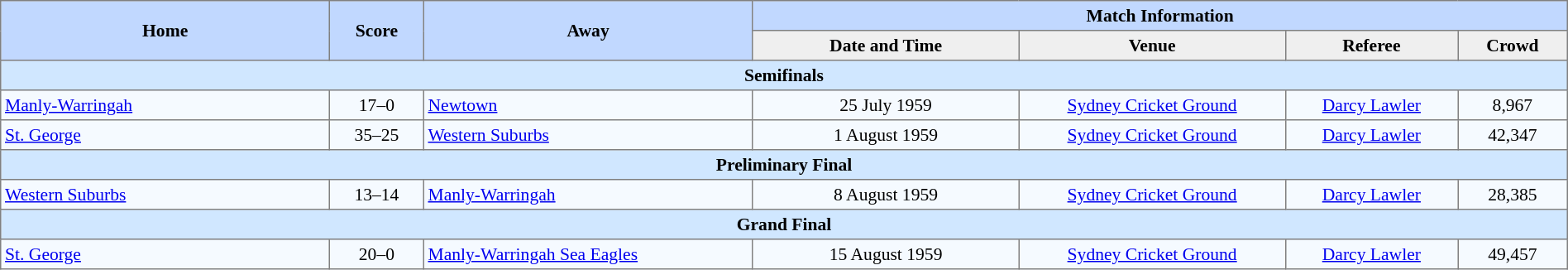<table border=1 style="border-collapse:collapse; font-size:90%; text-align:center;" cellpadding=3 cellspacing=0 width=100%>
<tr bgcolor=#C1D8FF>
<th rowspan=2 width=21%>Home</th>
<th rowspan=2 width=6%>Score</th>
<th rowspan=2 width=21%>Away</th>
<th colspan=6>Match Information</th>
</tr>
<tr bgcolor=#EFEFEF>
<th width=17%>Date and Time</th>
<th width=17%>Venue</th>
<th width=11%>Referee</th>
<th width=7%>Crowd</th>
</tr>
<tr bgcolor="#D0E7FF">
<td colspan=7><strong>Semifinals</strong></td>
</tr>
<tr bgcolor=#F5FAFF>
<td align=left> <a href='#'>Manly-Warringah</a></td>
<td>17–0</td>
<td align=left> <a href='#'>Newtown</a></td>
<td>25 July 1959</td>
<td><a href='#'>Sydney Cricket Ground</a></td>
<td><a href='#'>Darcy Lawler</a></td>
<td>8,967</td>
</tr>
<tr bgcolor=#F5FAFF>
<td align=left> <a href='#'>St. George</a></td>
<td>35–25</td>
<td align=left> <a href='#'>Western Suburbs</a></td>
<td>1 August 1959</td>
<td><a href='#'>Sydney Cricket Ground</a></td>
<td><a href='#'>Darcy Lawler</a></td>
<td>42,347</td>
</tr>
<tr bgcolor="#D0E7FF">
<td colspan=7><strong>Preliminary Final</strong></td>
</tr>
<tr bgcolor=#F5FAFF>
<td align=left> <a href='#'>Western Suburbs</a></td>
<td>13–14</td>
<td align=left> <a href='#'>Manly-Warringah</a></td>
<td>8 August 1959</td>
<td><a href='#'>Sydney Cricket Ground</a></td>
<td><a href='#'>Darcy Lawler</a></td>
<td>28,385</td>
</tr>
<tr bgcolor="#D0E7FF">
<td colspan=7><strong>Grand Final</strong></td>
</tr>
<tr bgcolor=#F5FAFF>
<td align=left> <a href='#'>St. George</a></td>
<td>20–0</td>
<td align=left> <a href='#'>Manly-Warringah Sea Eagles</a></td>
<td>15 August 1959</td>
<td><a href='#'>Sydney Cricket Ground</a></td>
<td><a href='#'>Darcy Lawler</a></td>
<td>49,457</td>
</tr>
</table>
